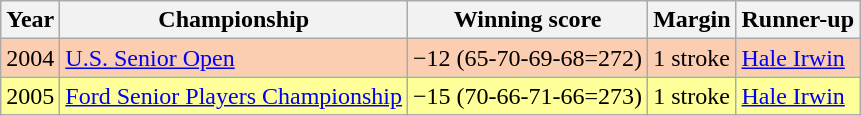<table class="wikitable">
<tr>
<th>Year</th>
<th>Championship</th>
<th>Winning score</th>
<th>Margin</th>
<th>Runner-up</th>
</tr>
<tr style="background:#FBCEB1;">
<td>2004</td>
<td><a href='#'>U.S. Senior Open</a></td>
<td>−12 (65-70-69-68=272)</td>
<td>1 stroke</td>
<td> <a href='#'>Hale Irwin</a></td>
</tr>
<tr style="background:#FFFF99;">
<td>2005</td>
<td><a href='#'>Ford Senior Players Championship</a></td>
<td>−15 (70-66-71-66=273)</td>
<td>1 stroke</td>
<td> <a href='#'>Hale Irwin</a></td>
</tr>
</table>
